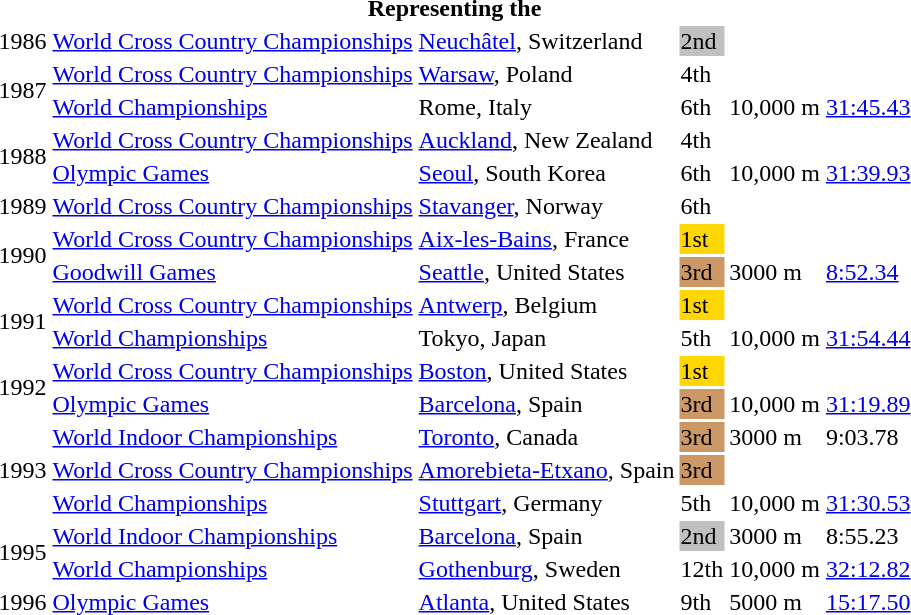<table>
<tr>
<th colspan="6">Representing the </th>
</tr>
<tr>
<td>1986</td>
<td><a href='#'>World Cross Country Championships</a></td>
<td><a href='#'>Neuchâtel</a>, Switzerland</td>
<td bgcolor="silver">2nd</td>
<td></td>
<td></td>
</tr>
<tr>
<td rowspan=2>1987</td>
<td><a href='#'>World Cross Country Championships</a></td>
<td><a href='#'>Warsaw</a>, Poland</td>
<td>4th</td>
<td></td>
<td></td>
</tr>
<tr>
<td><a href='#'>World Championships</a></td>
<td>Rome, Italy</td>
<td>6th</td>
<td>10,000 m</td>
<td><a href='#'>31:45.43</a></td>
</tr>
<tr>
<td rowspan=2>1988</td>
<td><a href='#'>World Cross Country Championships</a></td>
<td><a href='#'>Auckland</a>, New Zealand</td>
<td>4th</td>
<td></td>
<td></td>
</tr>
<tr>
<td><a href='#'>Olympic Games</a></td>
<td><a href='#'>Seoul</a>, South Korea</td>
<td>6th</td>
<td>10,000 m</td>
<td><a href='#'>31:39.93</a></td>
</tr>
<tr>
<td>1989</td>
<td><a href='#'>World Cross Country Championships</a></td>
<td><a href='#'>Stavanger</a>, Norway</td>
<td>6th</td>
<td></td>
<td></td>
</tr>
<tr>
<td rowspan=2>1990</td>
<td><a href='#'>World Cross Country Championships</a></td>
<td><a href='#'>Aix-les-Bains</a>, France</td>
<td bgcolor="gold">1st</td>
<td></td>
<td></td>
</tr>
<tr>
<td><a href='#'>Goodwill Games</a></td>
<td><a href='#'>Seattle</a>, United States</td>
<td bgcolor="cc9966">3rd</td>
<td>3000 m</td>
<td><a href='#'>8:52.34</a></td>
</tr>
<tr>
<td rowspan=2>1991</td>
<td><a href='#'>World Cross Country Championships</a></td>
<td><a href='#'>Antwerp</a>, Belgium</td>
<td bgcolor="gold">1st</td>
<td></td>
<td></td>
</tr>
<tr>
<td><a href='#'>World Championships</a></td>
<td>Tokyo, Japan</td>
<td>5th</td>
<td>10,000 m</td>
<td><a href='#'>31:54.44</a></td>
</tr>
<tr>
<td rowspan=2>1992</td>
<td><a href='#'>World Cross Country Championships</a></td>
<td><a href='#'>Boston</a>, United States</td>
<td bgcolor="gold">1st</td>
<td></td>
<td></td>
</tr>
<tr>
<td><a href='#'>Olympic Games</a></td>
<td><a href='#'>Barcelona</a>, Spain</td>
<td bgcolor="cc9966">3rd</td>
<td>10,000 m</td>
<td><a href='#'>31:19.89</a></td>
</tr>
<tr>
<td rowspan=3>1993</td>
<td><a href='#'>World Indoor Championships</a></td>
<td><a href='#'>Toronto</a>, Canada</td>
<td bgcolor="cc9966">3rd</td>
<td>3000 m</td>
<td>9:03.78</td>
</tr>
<tr>
<td><a href='#'>World Cross Country Championships</a></td>
<td><a href='#'>Amorebieta-Etxano</a>, Spain</td>
<td bgcolor="cc9966">3rd</td>
<td></td>
<td></td>
</tr>
<tr>
<td><a href='#'>World Championships</a></td>
<td><a href='#'>Stuttgart</a>, Germany</td>
<td>5th</td>
<td>10,000 m</td>
<td><a href='#'>31:30.53</a></td>
</tr>
<tr>
<td rowspan=2>1995</td>
<td><a href='#'>World Indoor Championships</a></td>
<td><a href='#'>Barcelona</a>, Spain</td>
<td bgcolor="silver">2nd</td>
<td>3000 m</td>
<td>8:55.23</td>
</tr>
<tr>
<td><a href='#'>World Championships</a></td>
<td><a href='#'>Gothenburg</a>, Sweden</td>
<td>12th</td>
<td>10,000 m</td>
<td><a href='#'>32:12.82</a></td>
</tr>
<tr>
<td>1996</td>
<td><a href='#'>Olympic Games</a></td>
<td><a href='#'>Atlanta</a>, United States</td>
<td>9th</td>
<td>5000 m</td>
<td><a href='#'>15:17.50</a></td>
</tr>
</table>
